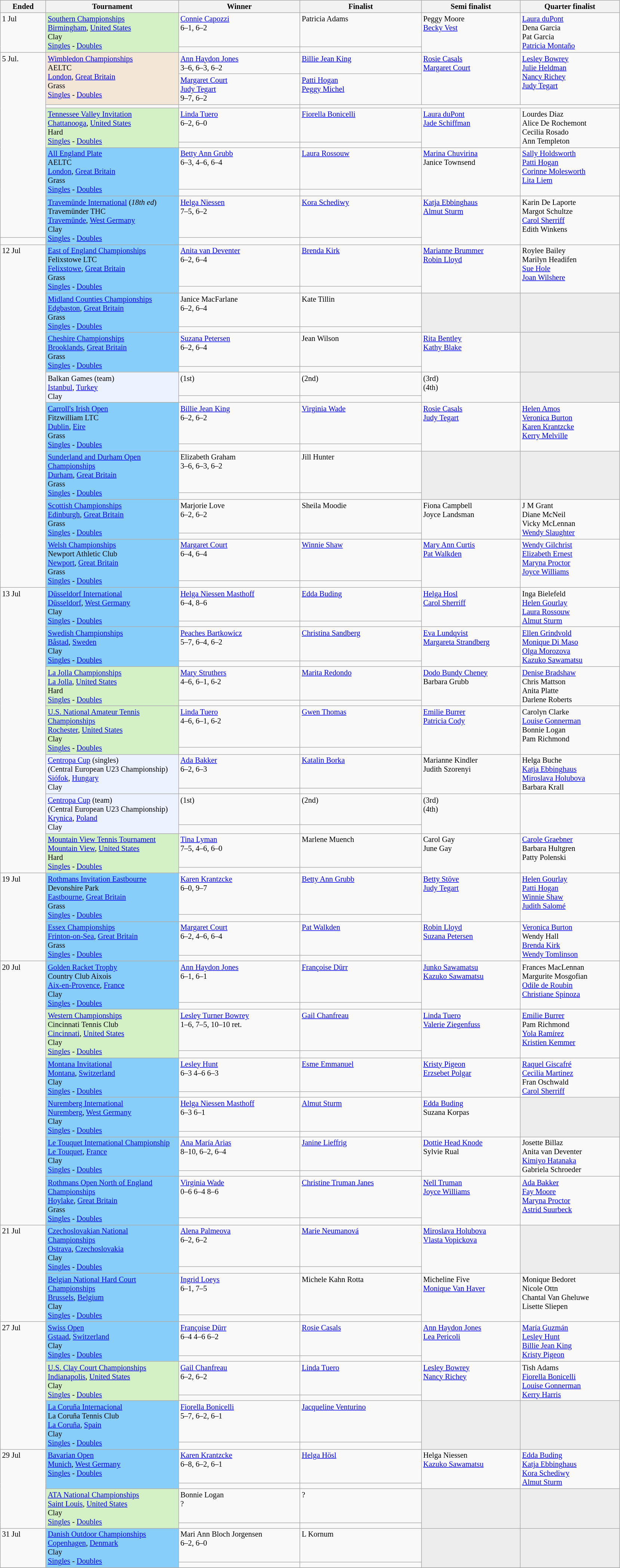<table class="wikitable" style="font-size:85%;">
<tr>
<th width="75">Ended</th>
<th width="230">Tournament</th>
<th width="210">Winner</th>
<th width="210">Finalist</th>
<th width="170">Semi finalist</th>
<th width="170">Quarter finalist</th>
</tr>
<tr valign=top>
<td rowspan=2>1 Jul</td>
<td style="background:#D4F1C5;"  rowspan=2><a href='#'>Southern Championships</a><br><a href='#'>Birmingham</a>, <a href='#'>United States</a><br>Clay<br> <a href='#'>Singles</a> - <a href='#'>Doubles</a></td>
<td> <a href='#'>Connie Capozzi</a><br>6–1, 6–2</td>
<td>  Patricia Adams</td>
<td rowspan=2> Peggy Moore<br>  <a href='#'>Becky Vest</a></td>
<td rowspan=2> <a href='#'>Laura duPont</a> <br> Dena Garcia<br>  Pat Garcia <br>  <a href='#'>Patricia Montaño</a></td>
</tr>
<tr valign=top>
<td></td>
<td></td>
</tr>
<tr valign=top>
<td rowspan=8>5 Jul.</td>
<td style="background:#F3E6D7" rowspan=2><a href='#'>Wimbledon Championships</a><br>AELTC<br><a href='#'>London</a>, <a href='#'>Great Britain</a><br>Grass<br><a href='#'>Singles</a> - <a href='#'>Doubles</a></td>
<td> <a href='#'>Ann Haydon Jones</a><br> 3–6, 6–3, 6–2</td>
<td> <a href='#'>Billie Jean King</a></td>
<td rowspan=2> <a href='#'>Rosie Casals</a><br> <a href='#'>Margaret Court</a></td>
<td rowspan=2> <a href='#'>Lesley Bowrey</a><br> <a href='#'>Julie Heldman</a><br> <a href='#'>Nancy Richey</a><br> <a href='#'>Judy Tegart</a></td>
</tr>
<tr valign=top>
<td> <a href='#'>Margaret Court</a> <br> <a href='#'>Judy Tegart</a> <br> 9–7, 6–2</td>
<td> <a href='#'>Patti Hogan</a><br> <a href='#'>Peggy Michel</a></td>
</tr>
<tr valign=top>
<td></td>
<td></td>
</tr>
<tr valign=top>
<td style="background:#D4F1C5;"  rowspan=2><a href='#'>Tennessee Valley Invitation</a><br><a href='#'>Chattanooga</a>, <a href='#'>United States</a><br>Hard<br><a href='#'>Singles</a> - <a href='#'>Doubles</a></td>
<td>  <a href='#'>Linda Tuero</a><br>6–2, 6–0</td>
<td>  <a href='#'>Fiorella Bonicelli</a></td>
<td rowspan=2> <a href='#'>Laura duPont</a> <br> <a href='#'>Jade Schiffman</a></td>
<td rowspan=2> Lourdes Diaz <br> Alice De Rochemont  <br> Cecilia Rosado  <br> Ann Templeton</td>
</tr>
<tr valign=top>
<td></td>
<td></td>
</tr>
<tr valign=top>
<td style="background:#87CEFA;" rowspan=2><a href='#'>All England Plate</a><br>AELTC<br><a href='#'>London</a>, <a href='#'>Great Britain</a><br>Grass<br><a href='#'>Singles</a> - <a href='#'>Doubles</a></td>
<td> <a href='#'>Betty Ann Grubb</a><br> 6–3, 4–6, 6–4</td>
<td> <a href='#'>Laura Rossouw</a></td>
<td rowspan=2> <a href='#'>Marina Chuvirina</a> <br> Janice Townsend</td>
<td rowspan=2> <a href='#'>Sally Holdsworth</a> <br> <a href='#'>Patti Hogan</a> <br> <a href='#'>Corinne Molesworth</a> <br> <a href='#'>Lita Liem</a></td>
</tr>
<tr valign=top>
<td></td>
<td></td>
</tr>
<tr valign=top>
<td style="background:#87CEFA;" rowspan=2><a href='#'>Travemünde International</a> (<em>18th ed</em>)<br>Travemünder THC<br><a href='#'>Travemünde</a>, <a href='#'>West Germany</a><br>Clay<br><a href='#'>Singles</a> - <a href='#'>Doubles</a></td>
<td> <a href='#'>Helga Niessen</a><br>7–5, 6–2</td>
<td>  <a href='#'>Kora Schediwy</a></td>
<td rowspan=2> <a href='#'>Katja Ebbinghaus</a> <br>  <a href='#'>Almut Sturm</a></td>
<td rowspan=2> Karin De Laporte <br>	Margot Schultze  <br>  <a href='#'>Carol Sherriff</a> <br>  Edith Winkens</td>
</tr>
<tr valign=top>
<td></td>
<td></td>
</tr>
<tr valign=top>
<td rowspan=16>12 Jul</td>
<td style="background:#87CEFA;" rowspan=2><a href='#'>East of England Championships</a><br>Felixstowe LTC <br> <a href='#'>Felixstowe</a>, <a href='#'>Great Britain</a><br>Grass<br><a href='#'>Singles</a> - <a href='#'>Doubles</a></td>
<td>  <a href='#'>Anita van Deventer</a><br>6–2, 6–4</td>
<td> <a href='#'>Brenda Kirk</a></td>
<td rowspan=2> <a href='#'>Marianne Brummer</a> <br> <a href='#'>Robin Lloyd</a></td>
<td rowspan=2> Roylee Bailey <br> Marilyn Headifen  <br> <a href='#'>Sue Hole</a><br> <a href='#'>Joan Wilshere</a></td>
</tr>
<tr valign=top>
<td></td>
<td></td>
</tr>
<tr valign=top>
<td style="background:#87CEFA;" rowspan=2><a href='#'>Midland Counties Championships</a><br><a href='#'>Edgbaston</a>, <a href='#'>Great Britain</a><br>Grass<br><a href='#'>Singles</a> - <a href='#'>Doubles</a></td>
<td> Janice MacFarlane<br>6–2, 6–4</td>
<td> Kate Tillin</td>
<td style="background:#ededed;" rowspan=2></td>
<td style="background:#ededed;" rowspan=2></td>
</tr>
<tr valign=top>
<td></td>
<td></td>
</tr>
<tr valign=top>
<td style="background:#87CEFA;" rowspan=2><a href='#'>Cheshire Championships</a><br><a href='#'>Brooklands</a>, <a href='#'>Great Britain</a><br>Grass<br><a href='#'>Singles</a> - <a href='#'>Doubles</a></td>
<td> <a href='#'>Suzana Petersen</a><br>6–2, 6–4</td>
<td> Jean Wilson</td>
<td rowspan=2> <a href='#'>Rita Bentley</a><br> <a href='#'>Kathy Blake</a></td>
<td style="background:#ededed;" rowspan=2></td>
</tr>
<tr valign=top>
<td></td>
<td></td>
</tr>
<tr valign=top>
<td style="background:#ECF2FF;" rowspan=2>Balkan Games (team)<br><a href='#'>Istanbul</a>, <a href='#'>Turkey</a> <br>Clay</td>
<td> (1st)</td>
<td> (2nd)</td>
<td rowspan=2> (3rd)<br> (4th)</td>
<td style="background:#ededed;" rowspan=2></td>
</tr>
<tr valign=top>
<td></td>
<td></td>
</tr>
<tr valign=top>
<td style="background:#87CEFA;" rowspan=2><a href='#'>Carroll's Irish Open</a><br>Fitzwilliam LTC<br><a href='#'>Dublin</a>, <a href='#'>Eire</a><br>Grass<br><a href='#'>Singles</a> - <a href='#'>Doubles</a></td>
<td> <a href='#'>Billie Jean King</a><br>6–2, 6–2</td>
<td> <a href='#'>Virginia Wade</a></td>
<td rowspan=2> <a href='#'>Rosie Casals</a><br> <a href='#'>Judy Tegart</a></td>
<td rowspan=2> <a href='#'>Helen Amos</a> <br> <a href='#'>Veronica Burton</a> <br> <a href='#'>Karen Krantzcke</a><br> <a href='#'>Kerry Melville</a></td>
</tr>
<tr valign=top>
<td></td>
<td></td>
</tr>
<tr valign=top>
<td style="background:#87CEFA;" rowspan=2><a href='#'>Sunderland and Durham Open Championships</a><br><a href='#'>Durham</a>, <a href='#'>Great Britain</a><br>Grass<br><a href='#'>Singles</a> - <a href='#'>Doubles</a></td>
<td> Elizabeth Graham<br>3–6, 6–3, 6–2</td>
<td> Jill Hunter</td>
<td style="background:#ededed;" rowspan=2></td>
<td style="background:#ededed;" rowspan=2></td>
</tr>
<tr valign=top>
<td></td>
<td></td>
</tr>
<tr valign=top>
<td style="background:#87CEFA;" rowspan=2><a href='#'>Scottish Championships</a><br><a href='#'>Edinburgh</a>, <a href='#'>Great Britain</a><br>Grass<br><a href='#'>Singles</a> - <a href='#'>Doubles</a></td>
<td> Marjorie Love<br>6–2, 6–2</td>
<td> Sheila Moodie</td>
<td rowspan=2> Fiona Campbell <br> Joyce Landsman</td>
<td rowspan=2> J M Grant<br> Diane McNeil<br> Vicky McLennan <br> <a href='#'>Wendy Slaughter</a></td>
</tr>
<tr valign=top>
<td></td>
<td></td>
</tr>
<tr valign=top>
<td style="background:#87CEFA;" rowspan=2><a href='#'>Welsh Championships</a><br> Newport Athletic Club<br><a href='#'>Newport</a>, <a href='#'>Great Britain</a><br>Grass<br><a href='#'>Singles</a> - <a href='#'>Doubles</a></td>
<td> <a href='#'>Margaret Court</a><br>6–4, 6–4</td>
<td> <a href='#'>Winnie Shaw</a></td>
<td rowspan=2> <a href='#'>Mary Ann Curtis</a> <br> <a href='#'>Pat Walkden</a></td>
<td rowspan=2> <a href='#'>Wendy Gilchrist</a><br> <a href='#'>Elizabeth Ernest</a> <br>  <a href='#'>Maryna Proctor</a><br> <a href='#'>Joyce Williams</a></td>
</tr>
<tr valign=top>
<td></td>
<td></td>
</tr>
<tr valign=top>
<td rowspan=14>13 Jul</td>
<td style="background:#87CEFA;" rowspan=2><a href='#'>Düsseldorf International</a><br><a href='#'>Düsseldorf</a>, <a href='#'>West Germany</a><br>Clay<br><a href='#'>Singles</a> - <a href='#'>Doubles</a></td>
<td> <a href='#'>Helga Niessen Masthoff</a><br>6–4, 8–6</td>
<td> <a href='#'>Edda Buding</a></td>
<td rowspan=2>  <a href='#'>Helga Hosl</a> <br>  <a href='#'>Carol Sherriff</a></td>
<td rowspan=2> Inga Bielefeld <br> <a href='#'>Helen Gourlay</a> <br> <a href='#'>Laura Rossouw</a><br> <a href='#'>Almut Sturm</a></td>
</tr>
<tr valign=top>
<td></td>
<td></td>
</tr>
<tr valign=top>
<td style="background:#87CEFA;" rowspan=2><a href='#'>Swedish Championships</a><br><a href='#'>Båstad</a>, <a href='#'>Sweden</a><br>Clay<br><a href='#'>Singles</a> - <a href='#'>Doubles</a></td>
<td> <a href='#'>Peaches Bartkowicz</a><br>5–7, 6–4, 6–2</td>
<td> <a href='#'>Christina Sandberg</a></td>
<td rowspan=2> <a href='#'>Eva Lundqvist</a><br> <a href='#'>Margareta Strandberg</a></td>
<td rowspan=2> <a href='#'>Ellen Grindvold</a> <br>  <a href='#'>Monique Di Maso</a> <br> <a href='#'>Olga Morozova</a><br> <a href='#'>Kazuko Sawamatsu</a><br></td>
</tr>
<tr valign=top>
<td></td>
<td></td>
</tr>
<tr valign=top>
<td style="background:#D4F1C5;"  rowspan=2><a href='#'>La Jolla Championships</a><br> <a href='#'>La Jolla</a>, <a href='#'>United States</a><br>Hard<br><a href='#'>Singles</a> - <a href='#'>Doubles</a></td>
<td> <a href='#'>Mary Struthers</a><br>4–6, 6–1, 6-2</td>
<td> <a href='#'>Marita Redondo</a></td>
<td rowspan=2> <a href='#'>Dodo Bundy Cheney</a> <br> Barbara Grubb</td>
<td rowspan=2> <a href='#'>Denise Bradshaw</a> <br>  Chris Mattson <br>    Anita Platte<br>  Darlene Roberts</td>
</tr>
<tr valign=top>
<td></td>
<td></td>
</tr>
<tr valign=top>
<td style="background:#D4F1C5;"  rowspan=2><a href='#'>U.S. National Amateur Tennis Championships</a><br> <a href='#'>Rochester</a>, <a href='#'>United States</a><br>Clay<br><a href='#'>Singles</a> - <a href='#'>Doubles</a></td>
<td> <a href='#'>Linda Tuero</a><br>4–6, 6–1, 6-2</td>
<td> <a href='#'>Gwen Thomas</a></td>
<td rowspan=2> <a href='#'>Emilie Burrer</a> <br> <a href='#'>Patricia Cody</a></td>
<td rowspan=2> 	Carolyn Clarke<br>  <a href='#'>Louise Gonnerman</a><br>   	Bonnie Logan<br>  	Pam Richmond</td>
</tr>
<tr valign=top>
<td></td>
<td></td>
</tr>
<tr valign=top>
<td style="background:#ECF2FF;" rowspan=2><a href='#'>Centropa Cup</a> (singles)<br>(Central European U23 Championship)<br><a href='#'>Siófok</a>, <a href='#'>Hungary</a> <br>Clay</td>
<td> <a href='#'>Ada Bakker</a><br>6–2, 6–3</td>
<td> <a href='#'>Katalin Borka</a></td>
<td rowspan=2> Marianne Kindler<br>	Judith Szorenyi</td>
<td rowspan=2> Helga Buche <br> <a href='#'>Katja Ebbinghaus</a> <br> <a href='#'>Miroslava Holubova</a><br>  Barbara Krall</td>
</tr>
<tr valign=top>
<td></td>
<td></td>
</tr>
<tr valign=top>
<td style="background:#ECF2FF;" rowspan=2><a href='#'>Centropa Cup</a> (team)<br>(Central European U23 Championship)<br><a href='#'>Krynica</a>, <a href='#'>Poland</a> <br>Clay</td>
<td> (1st)</td>
<td> (2nd)</td>
<td rowspan=2> (3rd)<br> (4th)</td>
<td rowspan=2><br><br></td>
</tr>
<tr valign=top>
<td></td>
<td></td>
</tr>
<tr valign=top>
<td style="background:#D4F1C5;" rowspan=2><a href='#'>Mountain View Tennis Tournament</a> <br><a href='#'>Mountain View</a>, <a href='#'>United States</a><br>Hard<br><a href='#'>Singles</a> - <a href='#'>Doubles</a></td>
<td> <a href='#'>Tina Lyman</a> <br>7–5, 4–6, 6–0</td>
<td> Marlene Muench</td>
<td rowspan=2> Carol Gay<br> June Gay</td>
<td rowspan=2>  <a href='#'>Carole Graebner</a><br> Barbara Hultgren<br> Patty Polenski</td>
</tr>
<tr valign=top>
<td></td>
<td></td>
</tr>
<tr valign=top>
<td rowspan=4>19 Jul</td>
<td style="background:#87CEFA;" rowspan=2><a href='#'>Rothmans Invitation Eastbourne</a><br>Devonshire Park<br><a href='#'>Eastbourne</a>, <a href='#'>Great Britain</a><br>Grass<br><a href='#'>Singles</a> - <a href='#'>Doubles</a></td>
<td> <a href='#'>Karen Krantzcke</a><br>6–0, 9–7</td>
<td> <a href='#'>Betty Ann Grubb</a></td>
<td rowspan=2> <a href='#'>Betty Stöve</a> <br> <a href='#'>Judy Tegart</a></td>
<td rowspan=2> <a href='#'>Helen Gourlay</a> <br> <a href='#'>Patti Hogan</a> <br>  <a href='#'>Winnie Shaw </a><br> <a href='#'>Judith Salomé</a></td>
</tr>
<tr valign=top>
<td></td>
<td></td>
</tr>
<tr valign=top>
<td style="background:#87CEFA;" rowspan=2><a href='#'>Essex Championships</a><br><a href='#'>Frinton-on-Sea</a>, <a href='#'>Great Britain</a><br>Grass<br><a href='#'>Singles</a> - <a href='#'>Doubles</a></td>
<td> <a href='#'>Margaret Court</a><br>6–2, 4–6, 6–4</td>
<td> <a href='#'>Pat Walkden</a></td>
<td rowspan=2> <a href='#'>Robin Lloyd</a><br>  <a href='#'>Suzana Petersen</a></td>
<td rowspan=2> <a href='#'>Veronica Burton</a><br> 	Wendy Hall <br>  <a href='#'>Brenda Kirk</a>  <br>  <a href='#'>Wendy Tomlinson</a></td>
</tr>
<tr valign=top>
<td></td>
<td></td>
</tr>
<tr valign=top>
<td rowspan=12>20 Jul</td>
<td style="background:#87CEFA;" rowspan=2><a href='#'>Golden Racket Trophy</a><br> Country Club Aixois<br> <a href='#'>Aix-en-Provence</a>, <a href='#'>France</a><br>Clay<br><a href='#'>Singles</a> - <a href='#'>Doubles</a></td>
<td> <a href='#'>Ann Haydon Jones</a><br>6–1, 6–1</td>
<td> <a href='#'>Françoise Dürr</a></td>
<td rowspan=2> <a href='#'>Junko Sawamatsu</a> <br> <a href='#'>Kazuko Sawamatsu</a></td>
<td rowspan=2> Frances MacLennan<br>  Margurite Mosgofian<br> <a href='#'>Odile de Roubin</a><br> <a href='#'>Christiane Spinoza</a></td>
</tr>
<tr valign=top>
<td></td>
<td></td>
</tr>
<tr valign=top>
<td style="background:#D4F1C5;"  rowspan=2><a href='#'>Western Championships</a><br>Cincinnati Tennis Club<br><a href='#'>Cincinnati</a>, <a href='#'>United States</a><br>Clay<br><a href='#'>Singles</a> - <a href='#'>Doubles</a></td>
<td>  <a href='#'>Lesley Turner Bowrey</a><br>1–6, 7–5, 10–10 ret.</td>
<td>  <a href='#'>Gail Chanfreau</a></td>
<td rowspan=2>  <a href='#'>Linda Tuero</a>  <br>  <a href='#'>Valerie Ziegenfuss</a></td>
<td rowspan=2>	<a href='#'>Emilie Burrer</a><br>	Pam Richmond<br>  <a href='#'>Yola Ramírez</a> <br>  <a href='#'>Kristien Kemmer</a></td>
</tr>
<tr valign=top>
<td></td>
<td></td>
</tr>
<tr valign=top>
<td style="background:#87CEFA;" rowspan=2><a href='#'>Montana Invitational</a><br><a href='#'>Montana</a>, <a href='#'>Switzerland</a><br>Clay<br><a href='#'>Singles</a> - <a href='#'>Doubles</a></td>
<td>  <a href='#'>Lesley Hunt</a><br>6–3 4–6 6–3</td>
<td> <a href='#'>Esme Emmanuel</a></td>
<td rowspan=2> <a href='#'>Kristy Pigeon</a><br> 	<a href='#'>Erzsebet Polgar</a></td>
<td rowspan=2> <a href='#'>Raquel Giscafré</a><br>   <a href='#'>Cecilia Martinez</a> <br> Fran Oschwald <br> <a href='#'>Carol Sherriff</a></td>
</tr>
<tr valign=top>
<td></td>
<td></td>
</tr>
<tr valign=top>
<td style="background:#87CEFA;" rowspan=2><a href='#'>Nuremberg International</a><br><a href='#'>Nuremberg</a>, <a href='#'>West Germany</a><br>Clay<br><a href='#'>Singles</a> - <a href='#'>Doubles</a></td>
<td> <a href='#'>Helga Niessen Masthoff</a><br>6–3 6–1</td>
<td> <a href='#'>Almut Sturm</a></td>
<td rowspan=2> <a href='#'>Edda Buding</a> <br>  Suzana Korpas</td>
<td style="background:#ededed;" rowspan=2></td>
</tr>
<tr valign=top>
<td></td>
<td></td>
</tr>
<tr valign=top>
<td style="background:#87CEFA;" rowspan=2><a href='#'>Le Touquet International Championship</a><br> <a href='#'>Le Touquet</a>, <a href='#'>France</a><br>Clay<br><a href='#'>Singles</a> - <a href='#'>Doubles</a></td>
<td> <a href='#'>Ana María Arias</a><br>8–10, 6–2, 6–4</td>
<td> <a href='#'>Janine Lieffrig</a></td>
<td rowspan=2> <a href='#'>Dottie Head Knode</a> <br> Sylvie Rual</td>
<td rowspan=2>  Josette Billaz<br> Anita van Deventer<br> <a href='#'>Kimiyo Hatanaka</a> <br> Gabriela Schroeder</td>
</tr>
<tr valign=top>
<td></td>
<td></td>
</tr>
<tr valign=top>
<td style="background:#87CEFA;" rowspan=2><a href='#'>Rothmans Open North of England Championships</a> <br> <a href='#'>Hoylake</a>, <a href='#'>Great Britain</a><br>Grass<br><a href='#'>Singles</a> - <a href='#'>Doubles</a></td>
<td> <a href='#'>Virginia Wade</a><br>0–6 6–4 8–6</td>
<td> <a href='#'>Christine Truman Janes</a></td>
<td rowspan=2> <a href='#'>Nell Truman</a><br>  <a href='#'>Joyce Williams</a></td>
<td rowspan=2>	<a href='#'>Ada Bakker</a>  <br> 	<a href='#'>Fay Moore</a> <br> <a href='#'>Maryna Proctor</a> <br>  <a href='#'>Astrid Suurbeck</a></td>
</tr>
<tr valign=top>
<td></td>
<td></td>
</tr>
<tr valign=top>
<td rowspan=4>21 Jul</td>
<td style="background:#87CEFA;" rowspan=2><a href='#'>Czechoslovakian National Championships</a><br> <a href='#'>Ostrava</a>, <a href='#'>Czechoslovakia</a><br>Clay<br><a href='#'>Singles</a> - <a href='#'>Doubles</a></td>
<td> <a href='#'>Alena Palmeova</a><br>6–2, 6–2</td>
<td> <a href='#'>Marie Neumanová</a></td>
<td rowspan=2> <a href='#'>Miroslava Holubova</a> <br> <a href='#'>Vlasta Vopickova</a></td>
<td style="background:#ededed;" rowspan=2></td>
</tr>
<tr valign=top>
<td></td>
<td></td>
</tr>
<tr valign=top>
<td style="background:#87CEFA;" rowspan=2><a href='#'>Belgian National Hard Court Championships</a><br><a href='#'>Brussels</a>, <a href='#'>Belgium</a><br>Clay<br><a href='#'>Singles</a> - <a href='#'>Doubles</a></td>
<td> <a href='#'>Ingrid Loeys</a><br>6–1, 7–5</td>
<td> Michele Kahn Rotta</td>
<td rowspan=2> Micheline Five <br> <a href='#'>Monique Van Haver</a></td>
<td rowspan=2> Monique Bedoret<br> Nicole Ottn <br>   Chantal Van Gheluwe<br>   Lisette Sliepen</td>
</tr>
<tr valign=top>
<td></td>
<td></td>
</tr>
<tr valign=top>
<td rowspan=6>27 Jul</td>
<td style="background:#87CEFA;" rowspan=2><a href='#'>Swiss Open</a><br><a href='#'>Gstaad</a>, <a href='#'>Switzerland</a><br>Clay<br><a href='#'>Singles</a> - <a href='#'>Doubles</a></td>
<td> <a href='#'>Françoise Dürr</a><br>6–4 4–6 6–2</td>
<td> <a href='#'>Rosie Casals</a></td>
<td rowspan=2> <a href='#'>Ann Haydon Jones</a><br> <a href='#'>Lea Pericoli</a></td>
<td rowspan=2> <a href='#'>María Guzmán</a> <br> <a href='#'>Lesley Hunt</a> <br> <a href='#'>Billie Jean King</a> <br> <a href='#'>Kristy Pigeon</a></td>
</tr>
<tr valign=top>
<td></td>
<td></td>
</tr>
<tr valign=top>
<td style="background:#D4F1C5;"  rowspan=2><a href='#'>U.S. Clay Court Championships</a><br><a href='#'>Indianapolis</a>, <a href='#'>United States</a><br>Clay<br><a href='#'>Singles</a> - <a href='#'>Doubles</a></td>
<td> <a href='#'>Gail Chanfreau</a><br>6–2, 6–2</td>
<td> <a href='#'>Linda Tuero</a></td>
<td rowspan=2> <a href='#'>Lesley Bowrey</a> <br>  <a href='#'>Nancy Richey</a></td>
<td rowspan=2> 	Tish Adams <br> <a href='#'>Fiorella Bonicelli</a><br>  <a href='#'>Louise Gonnerman</a><br>  <a href='#'>Kerry Harris</a></td>
</tr>
<tr valign=top>
<td></td>
<td></td>
</tr>
<tr valign=top>
<td style="background:#87CEFA;" rowspan=2><a href='#'>La Coruña Internacional</a><br>La Coruña Tennis Club<br><a href='#'>La Coruña</a>, <a href='#'>Spain</a><br>Clay<br><a href='#'>Singles</a> - <a href='#'>Doubles</a></td>
<td>  <a href='#'>Fiorella Bonicelli</a> <br>5–7, 6–2, 6–1</td>
<td> <a href='#'>Jacqueline Venturino</a></td>
<td style="background:#ededed;" rowspan=2></td>
<td style="background:#ededed;" rowspan=2></td>
</tr>
<tr valign=top>
<td></td>
<td></td>
</tr>
<tr valign=top>
<td rowspan=4>29 Jul</td>
<td style="background:#87CEFA;" rowspan=2><a href='#'>Bavarian Open</a> <br><a href='#'>Munich</a>, <a href='#'>West Germany</a><br><a href='#'>Singles</a> - <a href='#'>Doubles</a></td>
<td> <a href='#'>Karen Krantzcke</a><br>6–8, 6–2, 6–1</td>
<td> <a href='#'>Helga Hösl</a></td>
<td rowspan=2> Helga Niessen  <br> <a href='#'>Kazuko Sawamatsu</a></td>
<td rowspan=2> <a href='#'>Edda Buding</a><br> 	<a href='#'>Katja Ebbinghaus</a><br> <a href='#'>Kora Schediwy</a><br> <a href='#'>Almut Sturm</a></td>
</tr>
<tr valign=top>
<td></td>
<td></td>
</tr>
<tr valign=top>
<td style="background:#D4F1C5;" rowspan=2><a href='#'>ATA National Championships</a><br><a href='#'>Saint Louis</a>, <a href='#'>United States</a><br>Clay<br><a href='#'>Singles</a> - <a href='#'>Doubles</a></td>
<td> Bonnie Logan<br>?</td>
<td>?</td>
<td style="background:#ededed;" rowspan=2></td>
<td style="background:#ededed;" rowspan=2></td>
</tr>
<tr valign=top>
<td></td>
<td></td>
</tr>
<tr valign=top>
<td rowspan=2>31 Jul</td>
<td style="background:#87CEFA;" rowspan=2><a href='#'>Danish Outdoor Championships</a><br><a href='#'>Copenhagen</a>, <a href='#'>Denmark</a><br>Clay<br><a href='#'>Singles</a> - <a href='#'>Doubles</a></td>
<td> Mari Ann Bloch Jorgensen<br>6–2, 6–0</td>
<td> L Kornum</td>
<td style="background:#ededed;" rowspan=2></td>
<td style="background:#ededed;" rowspan=2></td>
</tr>
<tr valign=top>
<td></td>
<td></td>
</tr>
<tr valign=top>
</tr>
</table>
